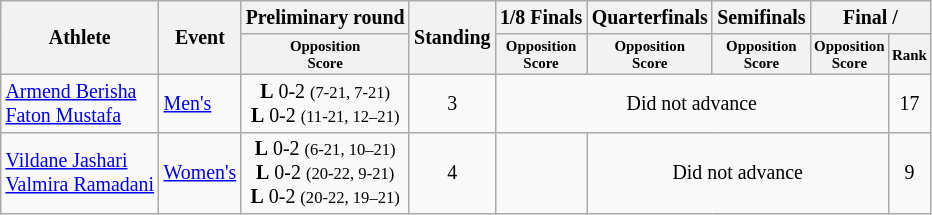<table class=wikitable style="font-size:83%">
<tr>
<th rowspan=2>Athlete</th>
<th rowspan=2>Event</th>
<th>Preliminary round</th>
<th rowspan=2>Standing</th>
<th>1/8 Finals</th>
<th>Quarterfinals</th>
<th>Semifinals</th>
<th colspan=2>Final / </th>
</tr>
<tr style="font-size:75%">
<th>Opposition<br>Score</th>
<th>Opposition<br>Score</th>
<th>Opposition<br>Score</th>
<th>Opposition<br>Score</th>
<th>Opposition<br>Score</th>
<th>Rank</th>
</tr>
<tr align=center>
<td align=left><a href='#'>Armend Berisha</a><br><a href='#'>Faton Mustafa</a></td>
<td align=left><a href='#'>Men's</a></td>
<td> <strong>L</strong> 0-2 <small>(7-21, 7-21)</small><br> <strong>L</strong> 0-2 <small>(11-21, 12–21)</small></td>
<td>3</td>
<td colspan=4>Did not advance</td>
<td>17</td>
</tr>
<tr align=center>
<td align=left><a href='#'>Vildane Jashari</a><br><a href='#'>Valmira Ramadani</a></td>
<td align=left><a href='#'>Women's</a></td>
<td> <strong>L</strong> 0-2 <small>(6-21, 10–21)</small><br> <strong>L</strong> 0-2 <small>(20-22, 9-21)</small><br> <strong>L</strong> 0-2 <small>(20-22, 19–21)</small></td>
<td>4</td>
<td></td>
<td colspan=3>Did not advance</td>
<td>9</td>
</tr>
</table>
